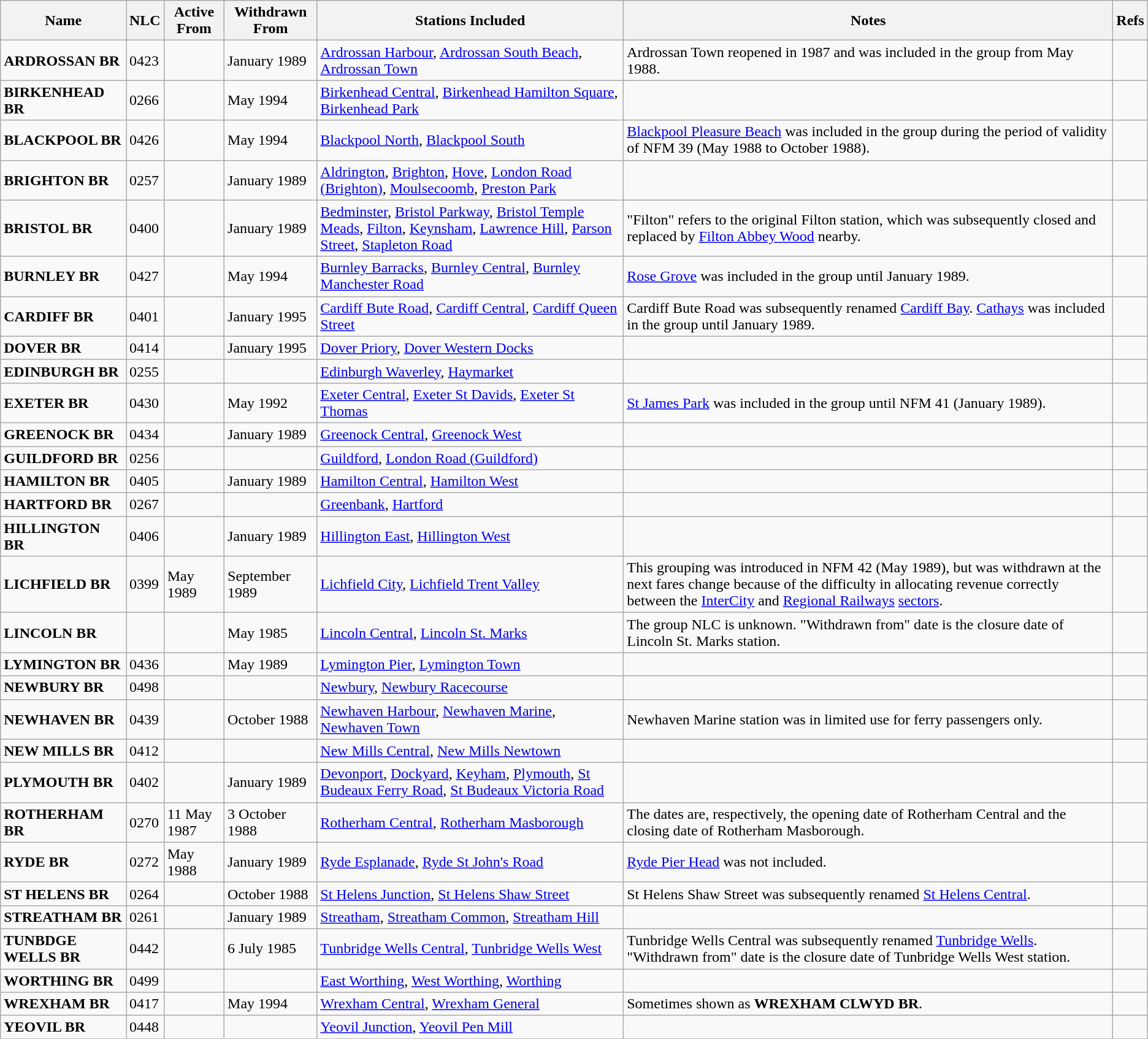<table class="wikitable">
<tr>
<th>Name</th>
<th>NLC</th>
<th>Active From</th>
<th>Withdrawn From</th>
<th>Stations Included</th>
<th>Notes</th>
<th>Refs</th>
</tr>
<tr>
<td><strong>ARDROSSAN BR</strong></td>
<td>0423</td>
<td></td>
<td>January 1989</td>
<td><a href='#'>Ardrossan Harbour</a>, <a href='#'>Ardrossan South Beach</a>, <a href='#'>Ardrossan Town</a></td>
<td>Ardrossan Town reopened in 1987 and was included in the group from May 1988.</td>
<td></td>
</tr>
<tr>
<td><strong>BIRKENHEAD BR</strong></td>
<td>0266</td>
<td></td>
<td>May 1994</td>
<td><a href='#'>Birkenhead Central</a>, <a href='#'>Birkenhead Hamilton Square</a>, <a href='#'>Birkenhead Park</a></td>
<td></td>
<td></td>
</tr>
<tr>
<td><strong>BLACKPOOL BR</strong></td>
<td>0426</td>
<td></td>
<td>May 1994</td>
<td><a href='#'>Blackpool North</a>, <a href='#'>Blackpool South</a></td>
<td><a href='#'>Blackpool Pleasure Beach</a> was included in the group during the period of validity of NFM 39 (May 1988 to October 1988).</td>
<td></td>
</tr>
<tr>
<td><strong>BRIGHTON BR</strong></td>
<td>0257</td>
<td></td>
<td>January 1989</td>
<td><a href='#'>Aldrington</a>, <a href='#'>Brighton</a>, <a href='#'>Hove</a>, <a href='#'>London Road (Brighton)</a>, <a href='#'>Moulsecoomb</a>, <a href='#'>Preston Park</a></td>
<td></td>
<td></td>
</tr>
<tr>
<td><strong>BRISTOL BR</strong></td>
<td>0400</td>
<td></td>
<td>January 1989</td>
<td><a href='#'>Bedminster</a>, <a href='#'>Bristol Parkway</a>, <a href='#'>Bristol Temple Meads</a>, <a href='#'>Filton</a>, <a href='#'>Keynsham</a>, <a href='#'>Lawrence Hill</a>, <a href='#'>Parson Street</a>, <a href='#'>Stapleton Road</a></td>
<td>"Filton" refers to the original Filton station, which was subsequently closed and replaced by <a href='#'>Filton Abbey Wood</a> nearby.</td>
<td></td>
</tr>
<tr>
<td><strong>BURNLEY BR</strong></td>
<td>0427</td>
<td></td>
<td>May 1994</td>
<td><a href='#'>Burnley Barracks</a>, <a href='#'>Burnley Central</a>, <a href='#'>Burnley Manchester Road</a></td>
<td><a href='#'>Rose Grove</a> was included in the group until January 1989.</td>
<td></td>
</tr>
<tr>
<td><strong>CARDIFF BR</strong></td>
<td>0401</td>
<td></td>
<td>January 1995</td>
<td><a href='#'>Cardiff Bute Road</a>, <a href='#'>Cardiff Central</a>, <a href='#'>Cardiff Queen Street</a></td>
<td>Cardiff Bute Road was subsequently renamed <a href='#'>Cardiff Bay</a>.  <a href='#'>Cathays</a> was included in the group until January 1989.</td>
<td></td>
</tr>
<tr>
<td><strong>DOVER BR</strong></td>
<td>0414</td>
<td></td>
<td>January 1995</td>
<td><a href='#'>Dover Priory</a>, <a href='#'>Dover Western Docks</a></td>
<td></td>
<td></td>
</tr>
<tr>
<td><strong>EDINBURGH BR</strong></td>
<td>0255</td>
<td></td>
<td></td>
<td><a href='#'>Edinburgh Waverley</a>, <a href='#'>Haymarket</a></td>
<td></td>
<td></td>
</tr>
<tr>
<td><strong>EXETER BR</strong></td>
<td>0430</td>
<td></td>
<td>May 1992</td>
<td><a href='#'>Exeter Central</a>, <a href='#'>Exeter St Davids</a>, <a href='#'>Exeter St Thomas</a></td>
<td><a href='#'>St James Park</a> was included in the group until NFM 41 (January 1989).</td>
<td></td>
</tr>
<tr>
<td><strong>GREENOCK BR</strong></td>
<td>0434</td>
<td></td>
<td>January 1989</td>
<td><a href='#'>Greenock Central</a>, <a href='#'>Greenock West</a></td>
<td></td>
<td></td>
</tr>
<tr>
<td><strong>GUILDFORD BR</strong></td>
<td>0256</td>
<td></td>
<td></td>
<td><a href='#'>Guildford</a>, <a href='#'>London Road (Guildford)</a></td>
<td></td>
<td></td>
</tr>
<tr>
<td><strong>HAMILTON BR</strong></td>
<td>0405</td>
<td></td>
<td>January 1989</td>
<td><a href='#'>Hamilton Central</a>, <a href='#'>Hamilton West</a></td>
<td></td>
<td></td>
</tr>
<tr>
<td><strong>HARTFORD BR</strong></td>
<td>0267</td>
<td></td>
<td></td>
<td><a href='#'>Greenbank</a>, <a href='#'>Hartford</a></td>
<td></td>
<td></td>
</tr>
<tr>
<td><strong>HILLINGTON BR</strong></td>
<td>0406</td>
<td></td>
<td>January 1989</td>
<td><a href='#'>Hillington East</a>, <a href='#'>Hillington West</a></td>
<td></td>
<td></td>
</tr>
<tr>
<td><strong>LICHFIELD BR</strong></td>
<td>0399</td>
<td>May 1989</td>
<td>September 1989</td>
<td><a href='#'>Lichfield City</a>, <a href='#'>Lichfield Trent Valley</a></td>
<td>This grouping was introduced in NFM 42 (May 1989), but was withdrawn at the next fares change because of the difficulty in allocating revenue correctly between the <a href='#'>InterCity</a> and <a href='#'>Regional Railways</a> <a href='#'>sectors</a>.</td>
<td></td>
</tr>
<tr>
<td><strong>LINCOLN BR</strong></td>
<td></td>
<td></td>
<td>May 1985</td>
<td><a href='#'>Lincoln Central</a>, <a href='#'>Lincoln St. Marks</a></td>
<td>The group NLC is unknown.  "Withdrawn from" date is the closure date of Lincoln St. Marks station.</td>
<td></td>
</tr>
<tr>
<td><strong>LYMINGTON BR</strong></td>
<td>0436</td>
<td></td>
<td>May 1989</td>
<td><a href='#'>Lymington Pier</a>, <a href='#'>Lymington Town</a></td>
<td></td>
<td></td>
</tr>
<tr>
<td><strong>NEWBURY BR</strong></td>
<td>0498</td>
<td></td>
<td></td>
<td><a href='#'>Newbury</a>, <a href='#'>Newbury Racecourse</a></td>
<td></td>
<td></td>
</tr>
<tr>
<td><strong>NEWHAVEN BR</strong></td>
<td>0439</td>
<td></td>
<td>October 1988</td>
<td><a href='#'>Newhaven Harbour</a>, <a href='#'>Newhaven Marine</a>, <a href='#'>Newhaven Town</a></td>
<td>Newhaven Marine station was in limited use for ferry passengers only.</td>
<td></td>
</tr>
<tr>
<td><strong>NEW MILLS BR</strong></td>
<td>0412</td>
<td></td>
<td></td>
<td><a href='#'>New Mills Central</a>, <a href='#'>New Mills Newtown</a></td>
<td></td>
<td></td>
</tr>
<tr>
<td><strong>PLYMOUTH BR</strong></td>
<td>0402</td>
<td></td>
<td>January 1989</td>
<td><a href='#'>Devonport</a>, <a href='#'>Dockyard</a>, <a href='#'>Keyham</a>, <a href='#'>Plymouth</a>, <a href='#'>St Budeaux Ferry Road</a>, <a href='#'>St Budeaux Victoria Road</a></td>
<td></td>
<td></td>
</tr>
<tr>
<td><strong>ROTHERHAM BR</strong></td>
<td>0270</td>
<td>11 May 1987</td>
<td>3 October 1988</td>
<td><a href='#'>Rotherham Central</a>, <a href='#'>Rotherham Masborough</a></td>
<td>The dates are, respectively, the opening date of Rotherham Central and the closing date of Rotherham Masborough.</td>
<td></td>
</tr>
<tr>
<td><strong>RYDE BR</strong></td>
<td>0272</td>
<td>May 1988</td>
<td>January 1989</td>
<td><a href='#'>Ryde Esplanade</a>, <a href='#'>Ryde St John's Road</a></td>
<td><a href='#'>Ryde Pier Head</a> was not included.</td>
<td></td>
</tr>
<tr>
<td><strong>ST HELENS BR</strong></td>
<td>0264</td>
<td></td>
<td>October 1988</td>
<td><a href='#'>St Helens Junction</a>, <a href='#'>St Helens Shaw Street</a></td>
<td>St Helens Shaw Street was subsequently renamed <a href='#'>St Helens Central</a>.</td>
<td></td>
</tr>
<tr>
<td><strong>STREATHAM BR</strong></td>
<td>0261</td>
<td></td>
<td>January 1989</td>
<td><a href='#'>Streatham</a>, <a href='#'>Streatham Common</a>, <a href='#'>Streatham Hill</a></td>
<td></td>
<td></td>
</tr>
<tr>
<td><strong>TUNBDGE WELLS BR</strong></td>
<td>0442</td>
<td></td>
<td>6 July 1985</td>
<td><a href='#'>Tunbridge Wells Central</a>, <a href='#'>Tunbridge Wells West</a></td>
<td>Tunbridge Wells Central was subsequently renamed <a href='#'>Tunbridge Wells</a>. "Withdrawn from" date is the closure date of Tunbridge Wells West station.</td>
<td></td>
</tr>
<tr>
<td><strong>WORTHING BR</strong></td>
<td>0499</td>
<td></td>
<td></td>
<td><a href='#'>East Worthing</a>, <a href='#'>West Worthing</a>, <a href='#'>Worthing</a></td>
<td></td>
<td></td>
</tr>
<tr>
<td><strong>WREXHAM BR</strong></td>
<td>0417</td>
<td></td>
<td>May 1994</td>
<td><a href='#'>Wrexham Central</a>, <a href='#'>Wrexham General</a></td>
<td>Sometimes shown as <strong>WREXHAM CLWYD BR</strong>.</td>
<td></td>
</tr>
<tr>
<td><strong>YEOVIL BR</strong></td>
<td>0448</td>
<td></td>
<td></td>
<td><a href='#'>Yeovil Junction</a>, <a href='#'>Yeovil Pen Mill</a></td>
<td></td>
<td></td>
</tr>
<tr>
</tr>
</table>
